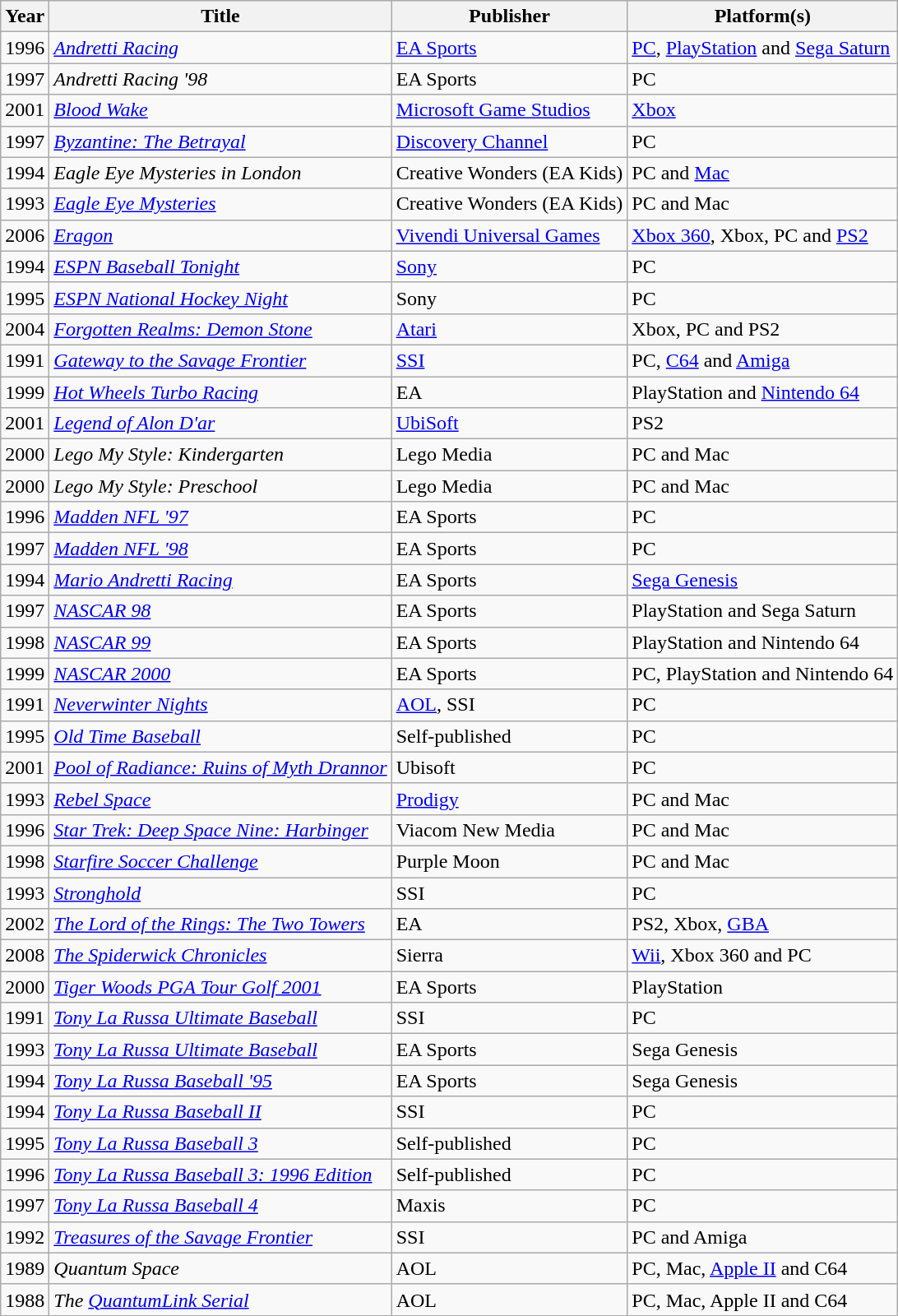<table class="wikitable sortable">
<tr>
<th>Year</th>
<th>Title</th>
<th>Publisher</th>
<th>Platform(s)</th>
</tr>
<tr>
<td>1996</td>
<td><em><a href='#'>Andretti Racing</a></em></td>
<td><a href='#'>EA Sports</a></td>
<td><a href='#'>PC</a>, <a href='#'>PlayStation</a> and <a href='#'>Sega Saturn</a></td>
</tr>
<tr>
<td>1997</td>
<td><em>Andretti Racing '98</em></td>
<td>EA Sports</td>
<td>PC</td>
</tr>
<tr>
<td>2001</td>
<td><em><a href='#'>Blood Wake</a></em></td>
<td><a href='#'>Microsoft Game Studios</a></td>
<td><a href='#'>Xbox</a></td>
</tr>
<tr>
<td>1997</td>
<td><em><a href='#'>Byzantine: The Betrayal</a></em></td>
<td><a href='#'>Discovery Channel</a></td>
<td>PC</td>
</tr>
<tr>
<td>1994</td>
<td><em>Eagle Eye Mysteries in London</em></td>
<td>Creative Wonders (EA Kids)</td>
<td>PC and <a href='#'>Mac</a></td>
</tr>
<tr>
<td>1993</td>
<td><em><a href='#'>Eagle Eye Mysteries</a></em></td>
<td>Creative Wonders (EA Kids)</td>
<td>PC and Mac</td>
</tr>
<tr>
<td>2006</td>
<td><em><a href='#'>Eragon</a></em></td>
<td><a href='#'>Vivendi Universal Games</a></td>
<td><a href='#'>Xbox 360</a>, Xbox, PC and <a href='#'>PS2</a></td>
</tr>
<tr>
<td>1994</td>
<td><em><a href='#'>ESPN Baseball Tonight</a></em></td>
<td><a href='#'>Sony</a></td>
<td>PC</td>
</tr>
<tr>
<td>1995</td>
<td><em><a href='#'>ESPN National Hockey Night</a></em></td>
<td>Sony</td>
<td>PC</td>
</tr>
<tr>
<td>2004</td>
<td><em><a href='#'>Forgotten Realms: Demon Stone</a></em></td>
<td><a href='#'>Atari</a></td>
<td>Xbox, PC and PS2</td>
</tr>
<tr>
<td>1991</td>
<td><em><a href='#'>Gateway to the Savage Frontier</a></em></td>
<td><a href='#'>SSI</a></td>
<td>PC, <a href='#'>C64</a> and <a href='#'>Amiga</a></td>
</tr>
<tr>
<td>1999</td>
<td><em><a href='#'>Hot Wheels Turbo Racing</a></em></td>
<td>EA</td>
<td>PlayStation and <a href='#'>Nintendo 64</a></td>
</tr>
<tr>
<td>2001</td>
<td><em><a href='#'>Legend of Alon D'ar</a></em></td>
<td><a href='#'>UbiSoft</a></td>
<td>PS2</td>
</tr>
<tr>
<td>2000</td>
<td><em>Lego My Style: Kindergarten</em></td>
<td>Lego Media</td>
<td>PC and Mac</td>
</tr>
<tr>
<td>2000</td>
<td><em>Lego My Style: Preschool</em></td>
<td>Lego Media</td>
<td>PC and Mac</td>
</tr>
<tr>
<td>1996</td>
<td><em><a href='#'>Madden NFL '97</a></em></td>
<td>EA Sports</td>
<td>PC</td>
</tr>
<tr>
<td>1997</td>
<td><em><a href='#'>Madden NFL '98</a></em></td>
<td>EA Sports</td>
<td>PC</td>
</tr>
<tr>
<td>1994</td>
<td><em><a href='#'>Mario Andretti Racing</a></em></td>
<td>EA Sports</td>
<td><a href='#'>Sega Genesis</a></td>
</tr>
<tr>
<td>1997</td>
<td><em><a href='#'>NASCAR 98</a></em></td>
<td>EA Sports</td>
<td>PlayStation and Sega Saturn</td>
</tr>
<tr>
<td>1998</td>
<td><em><a href='#'>NASCAR 99</a></em></td>
<td>EA Sports</td>
<td>PlayStation and Nintendo 64</td>
</tr>
<tr>
<td>1999</td>
<td><em><a href='#'>NASCAR 2000</a></em></td>
<td>EA Sports</td>
<td>PC, PlayStation and Nintendo 64</td>
</tr>
<tr>
<td>1991</td>
<td><em><a href='#'>Neverwinter Nights</a></em></td>
<td><a href='#'>AOL</a>, SSI</td>
<td>PC</td>
</tr>
<tr>
<td>1995</td>
<td><em><a href='#'>Old Time Baseball</a></em></td>
<td>Self-published</td>
<td>PC</td>
</tr>
<tr>
<td>2001</td>
<td><em><a href='#'>Pool of Radiance: Ruins of Myth Drannor</a></em></td>
<td>Ubisoft</td>
<td>PC</td>
</tr>
<tr>
<td>1993</td>
<td><em><a href='#'>Rebel Space</a></em></td>
<td><a href='#'>Prodigy</a></td>
<td>PC and Mac</td>
</tr>
<tr>
<td>1996</td>
<td><em><a href='#'>Star Trek: Deep Space Nine: Harbinger</a></em></td>
<td>Viacom New Media</td>
<td>PC and Mac</td>
</tr>
<tr>
<td>1998</td>
<td><em><a href='#'>Starfire Soccer Challenge</a></em></td>
<td>Purple Moon</td>
<td>PC and Mac</td>
</tr>
<tr>
<td>1993</td>
<td><em><a href='#'>Stronghold</a></em></td>
<td>SSI</td>
<td>PC</td>
</tr>
<tr>
<td>2002</td>
<td><em><a href='#'>The Lord of the Rings: The Two Towers</a></em></td>
<td>EA</td>
<td>PS2, Xbox, <a href='#'>GBA</a></td>
</tr>
<tr>
<td>2008</td>
<td><em><a href='#'>The Spiderwick Chronicles</a></em></td>
<td>Sierra</td>
<td><a href='#'>Wii</a>, Xbox 360 and PC</td>
</tr>
<tr>
<td>2000</td>
<td><em><a href='#'>Tiger Woods PGA Tour Golf 2001</a></em></td>
<td>EA Sports</td>
<td>PlayStation</td>
</tr>
<tr>
<td>1991</td>
<td><em><a href='#'>Tony La Russa Ultimate Baseball</a></em></td>
<td>SSI</td>
<td>PC</td>
</tr>
<tr>
<td>1993</td>
<td><em><a href='#'>Tony La Russa Ultimate Baseball</a></em></td>
<td>EA Sports</td>
<td>Sega Genesis</td>
</tr>
<tr>
<td>1994</td>
<td><em><a href='#'>Tony La Russa Baseball '95</a></em></td>
<td>EA Sports</td>
<td>Sega Genesis</td>
</tr>
<tr>
<td>1994</td>
<td><em><a href='#'>Tony La Russa Baseball II</a></em></td>
<td>SSI</td>
<td>PC</td>
</tr>
<tr>
<td>1995</td>
<td><em><a href='#'>Tony La Russa Baseball 3</a></em></td>
<td>Self-published</td>
<td>PC</td>
</tr>
<tr>
<td>1996</td>
<td><em><a href='#'>Tony La Russa Baseball 3: 1996 Edition</a></em></td>
<td>Self-published</td>
<td>PC</td>
</tr>
<tr>
<td>1997</td>
<td><em><a href='#'>Tony La Russa Baseball 4</a></em></td>
<td>Maxis</td>
<td>PC</td>
</tr>
<tr>
<td>1992</td>
<td><em><a href='#'>Treasures of the Savage Frontier</a></em></td>
<td>SSI</td>
<td>PC and Amiga</td>
</tr>
<tr>
<td>1989</td>
<td><em>Quantum Space</em></td>
<td>AOL</td>
<td>PC, Mac, <a href='#'>Apple II</a> and C64</td>
</tr>
<tr>
<td>1988</td>
<td><em>The <a href='#'>QuantumLink Serial</a></em></td>
<td>AOL</td>
<td>PC, Mac, Apple II and C64</td>
</tr>
</table>
